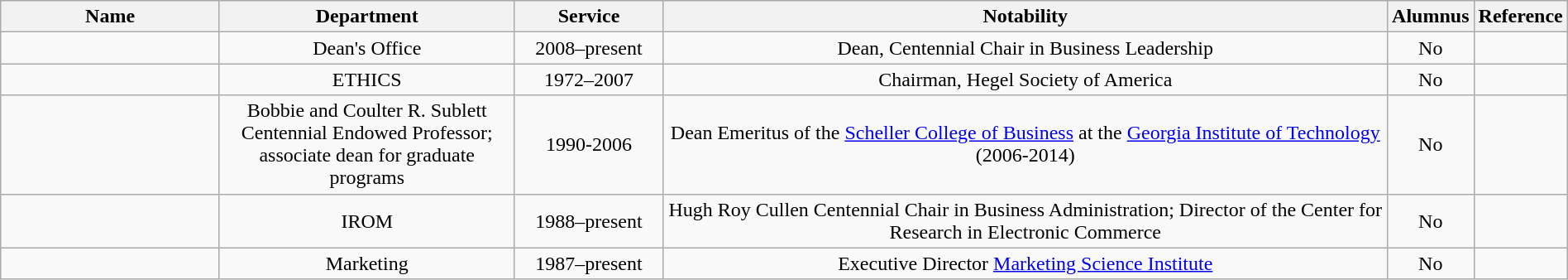<table class="wikitable sortable" style="width:100%">
<tr>
<th style="width:15%;">Name</th>
<th style="width:20%;">Department</th>
<th style="width:10%;">Service</th>
<th style="width:50%;" class="unsortable">Notability</th>
<th style="width:5%;">Alumnus</th>
<th style="width:*;" class="unsortable">Reference</th>
</tr>
<tr>
<td></td>
<td style="text-align:center;">Dean's Office</td>
<td style="text-align:center;">2008–present</td>
<td style="text-align:center;">Dean, Centennial Chair in Business Leadership</td>
<td style="text-align:center;">No</td>
<td style="text-align:center;"></td>
</tr>
<tr>
<td></td>
<td style="text-align:center;">ETHICS</td>
<td style="text-align:center;">1972–2007</td>
<td style="text-align:center;">Chairman, Hegel Society of America</td>
<td style="text-align:center;">No</td>
<td style="text-align:center;"></td>
</tr>
<tr>
<td></td>
<td style="text-align:center;">Bobbie and Coulter R. Sublett Centennial Endowed Professor; associate dean for graduate programs</td>
<td style="text-align:center;">1990-2006</td>
<td style="text-align:center;">Dean Emeritus of the <a href='#'>Scheller College of Business</a> at the <a href='#'>Georgia Institute of Technology</a> (2006-2014)</td>
<td style="text-align:center;">No</td>
<td style="text-align:center;"></td>
</tr>
<tr>
<td></td>
<td style="text-align:center;">IROM</td>
<td style="text-align:center;">1988–present</td>
<td style="text-align:center;">Hugh Roy Cullen Centennial Chair in Business Administration; Director of the Center for Research in Electronic Commerce</td>
<td style="text-align:center;">No</td>
<td style="text-align:center;"></td>
</tr>
<tr>
<td></td>
<td style="text-align:center;">Marketing</td>
<td style="text-align:center;">1987–present</td>
<td style="text-align:center;">Executive Director <a href='#'>Marketing Science Institute</a></td>
<td style="text-align:center;">No</td>
<td style="text-align:center;"></td>
</tr>
</table>
